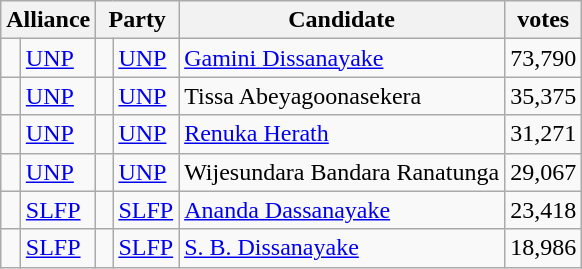<table class="wikitable sortable mw-collapsible">
<tr>
<th colspan="2">Alliance</th>
<th colspan="2">Party</th>
<th>Candidate</th>
<th>votes</th>
</tr>
<tr>
<td bgcolor=> </td>
<td align=left><a href='#'>UNP</a></td>
<td bgcolor=> </td>
<td align=left><a href='#'>UNP</a></td>
<td><a href='#'>Gamini Dissanayake</a></td>
<td>73,790</td>
</tr>
<tr>
<td bgcolor=> </td>
<td align=left><a href='#'>UNP</a></td>
<td bgcolor=> </td>
<td align=left><a href='#'>UNP</a></td>
<td>Tissa Abeyagoonasekera</td>
<td>35,375</td>
</tr>
<tr>
<td bgcolor=> </td>
<td align=left><a href='#'>UNP</a></td>
<td bgcolor=> </td>
<td align=left><a href='#'>UNP</a></td>
<td><a href='#'>Renuka Herath</a></td>
<td>31,271</td>
</tr>
<tr>
<td bgcolor=> </td>
<td align=left><a href='#'>UNP</a></td>
<td bgcolor=> </td>
<td align=left><a href='#'>UNP</a></td>
<td>Wijesundara Bandara Ranatunga</td>
<td>29,067</td>
</tr>
<tr>
<td bgcolor=> </td>
<td align=left><a href='#'>SLFP</a></td>
<td bgcolor=> </td>
<td align=left><a href='#'>SLFP</a></td>
<td><a href='#'>Ananda Dassanayake</a></td>
<td>23,418</td>
</tr>
<tr>
<td bgcolor=> </td>
<td align=left><a href='#'>SLFP</a></td>
<td bgcolor=> </td>
<td align=left><a href='#'>SLFP</a></td>
<td><a href='#'>S. B. Dissanayake</a></td>
<td>18,986</td>
</tr>
</table>
